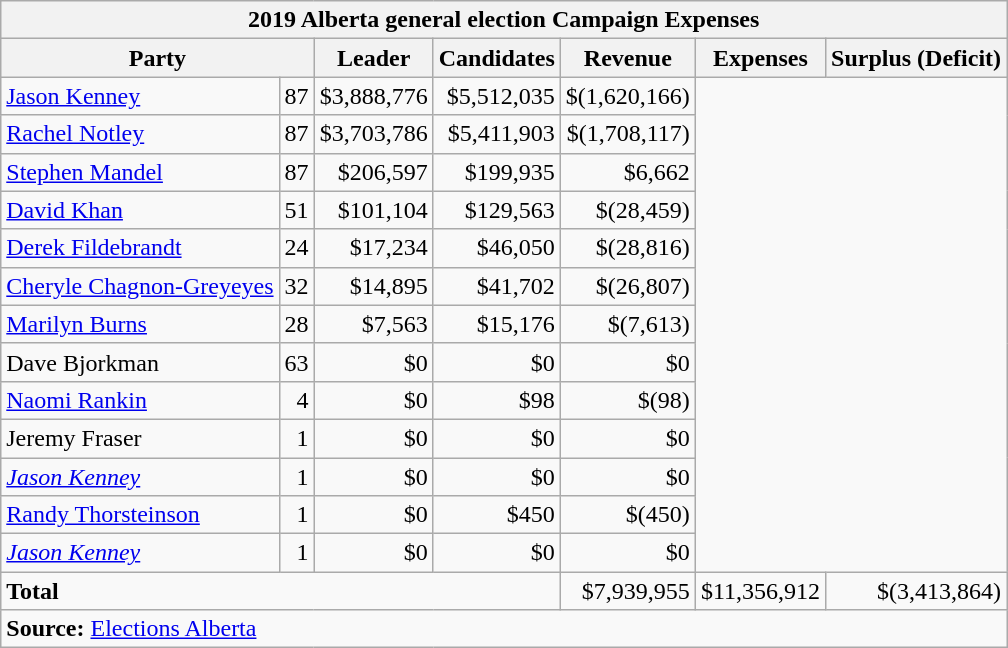<table class="wikitable" style="text-align:right;">
<tr style="text-align:left;">
<th colspan="7">2019 Alberta general election Campaign Expenses</th>
</tr>
<tr>
<th colspan="2">Party</th>
<th>Leader</th>
<th>Candidates</th>
<th>Revenue</th>
<th>Expenses</th>
<th>Surplus (Deficit)</th>
</tr>
<tr>
<td align=left><a href='#'>Jason Kenney</a></td>
<td style="text-align:right;">87</td>
<td>$3,888,776</td>
<td>$5,512,035</td>
<td>$(1,620,166)</td>
</tr>
<tr>
<td align=left><a href='#'>Rachel Notley</a></td>
<td style="text-align:right;">87</td>
<td>$3,703,786</td>
<td>$5,411,903</td>
<td>$(1,708,117)</td>
</tr>
<tr>
<td align=left><a href='#'>Stephen Mandel</a></td>
<td style="text-align:right;">87</td>
<td>$206,597</td>
<td>$199,935</td>
<td>$6,662</td>
</tr>
<tr>
<td align=left><a href='#'>David Khan</a></td>
<td style="text-align:right;">51</td>
<td>$101,104</td>
<td>$129,563</td>
<td>$(28,459)</td>
</tr>
<tr>
<td align=left><a href='#'>Derek Fildebrandt</a></td>
<td style="text-align:right;">24</td>
<td>$17,234</td>
<td>$46,050</td>
<td>$(28,816)</td>
</tr>
<tr>
<td align=left><a href='#'>Cheryle Chagnon-Greyeyes</a></td>
<td style="text-align:right;">32</td>
<td>$14,895</td>
<td>$41,702</td>
<td>$(26,807)</td>
</tr>
<tr>
<td align=left><a href='#'>Marilyn Burns</a></td>
<td style="text-align:right;">28</td>
<td>$7,563</td>
<td>$15,176</td>
<td>$(7,613)</td>
</tr>
<tr>
<td align=left>Dave Bjorkman</td>
<td style="text-align:right;">63</td>
<td>$0</td>
<td>$0</td>
<td>$0</td>
</tr>
<tr>
<td align=left><a href='#'>Naomi Rankin</a></td>
<td style="text-align:right;">4</td>
<td>$0</td>
<td>$98</td>
<td>$(98)</td>
</tr>
<tr>
<td align=left>Jeremy Fraser</td>
<td style="text-align:right;">1</td>
<td>$0</td>
<td>$0</td>
<td>$0</td>
</tr>
<tr>
<td align=left><em><a href='#'>Jason Kenney</a></em></td>
<td style="text-align:right;">1</td>
<td>$0</td>
<td>$0</td>
<td>$0</td>
</tr>
<tr>
<td align=left><a href='#'>Randy Thorsteinson</a></td>
<td style="text-align:right;">1</td>
<td>$0</td>
<td>$450</td>
<td>$(450)</td>
</tr>
<tr>
<td align=left><em><a href='#'>Jason Kenney</a></em></td>
<td style="text-align:right;">1</td>
<td>$0</td>
<td>$0</td>
<td>$0</td>
</tr>
<tr>
<td style="text-align:left;"  colspan="4"><strong>Total</strong></td>
<td>$7,939,955</td>
<td>$11,356,912</td>
<td>$(3,413,864)</td>
</tr>
<tr>
<td style="text-align:left;" colspan="7"><strong>Source:</strong> <a href='#'>Elections Alberta</a></td>
</tr>
</table>
